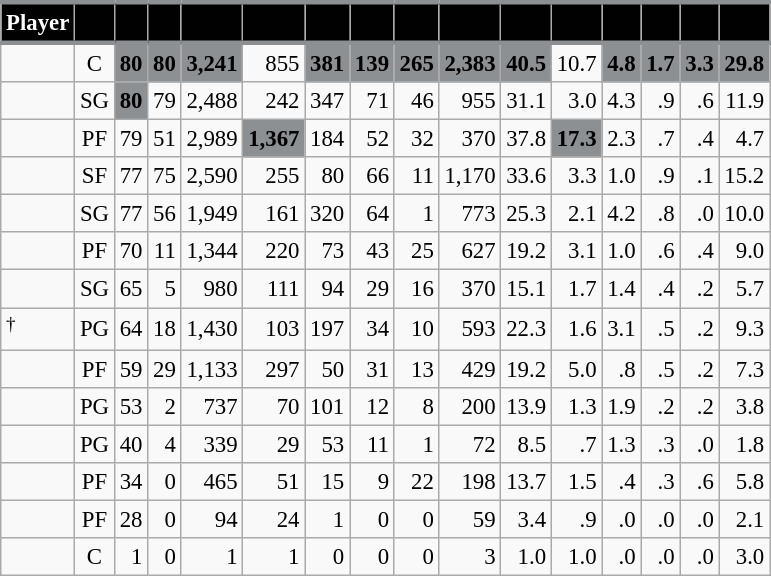<table class="wikitable sortable" style="font-size: 95%; text-align:right;">
<tr>
<th style="background:#010101; color:#FFFFFF; border-top:#8D9093 3px solid; border-bottom:#8D9093 3px solid;">Player</th>
<th style="background:#010101; color:#FFFFFF; border-top:#8D9093 3px solid; border-bottom:#8D9093 3px solid;"></th>
<th style="background:#010101; color:#FFFFFF; border-top:#8D9093 3px solid; border-bottom:#8D9093 3px solid;"></th>
<th style="background:#010101; color:#FFFFFF; border-top:#8D9093 3px solid; border-bottom:#8D9093 3px solid;"></th>
<th style="background:#010101; color:#FFFFFF; border-top:#8D9093 3px solid; border-bottom:#8D9093 3px solid;"></th>
<th style="background:#010101; color:#FFFFFF; border-top:#8D9093 3px solid; border-bottom:#8D9093 3px solid;"></th>
<th style="background:#010101; color:#FFFFFF; border-top:#8D9093 3px solid; border-bottom:#8D9093 3px solid;"></th>
<th style="background:#010101; color:#FFFFFF; border-top:#8D9093 3px solid; border-bottom:#8D9093 3px solid;"></th>
<th style="background:#010101; color:#FFFFFF; border-top:#8D9093 3px solid; border-bottom:#8D9093 3px solid;"></th>
<th style="background:#010101; color:#FFFFFF; border-top:#8D9093 3px solid; border-bottom:#8D9093 3px solid;"></th>
<th style="background:#010101; color:#FFFFFF; border-top:#8D9093 3px solid; border-bottom:#8D9093 3px solid;"></th>
<th style="background:#010101; color:#FFFFFF; border-top:#8D9093 3px solid; border-bottom:#8D9093 3px solid;"></th>
<th style="background:#010101; color:#FFFFFF; border-top:#8D9093 3px solid; border-bottom:#8D9093 3px solid;"></th>
<th style="background:#010101; color:#FFFFFF; border-top:#8D9093 3px solid; border-bottom:#8D9093 3px solid;"></th>
<th style="background:#010101; color:#FFFFFF; border-top:#8D9093 3px solid; border-bottom:#8D9093 3px solid;"></th>
<th style="background:#010101; color:#FFFFFF; border-top:#8D9093 3px solid; border-bottom:#8D9093 3px solid;"></th>
</tr>
<tr>
<td style="text-align:left;"></td>
<td style="text-align:center;">C</td>
<td style="background:#8D9093; color:#010101;"><strong>80</strong></td>
<td style="background:#8D9093; color:#010101;"><strong>80</strong></td>
<td style="background:#8D9093; color:#010101;"><strong>3,241</strong></td>
<td>855</td>
<td style="background:#8D9093; color:#010101;"><strong>381</strong></td>
<td style="background:#8D9093; color:#010101;"><strong>139</strong></td>
<td style="background:#8D9093; color:#010101;"><strong>265</strong></td>
<td style="background:#8D9093; color:#010101;"><strong>2,383</strong></td>
<td style="background:#8D9093; color:#010101;"><strong>40.5</strong></td>
<td>10.7</td>
<td style="background:#8D9093; color:#010101;"><strong>4.8</strong></td>
<td style="background:#8D9093; color:#010101;"><strong>1.7</strong></td>
<td style="background:#8D9093; color:#010101;"><strong>3.3</strong></td>
<td style="background:#8D9093; color:#010101;"><strong>29.8</strong></td>
</tr>
<tr>
<td style="text-align:left;"></td>
<td style="text-align:center;">SG</td>
<td style="background:#8D9093; color:#010101;"><strong>80</strong></td>
<td>79</td>
<td>2,488</td>
<td>242</td>
<td>347</td>
<td>71</td>
<td>46</td>
<td>955</td>
<td>31.1</td>
<td>3.0</td>
<td>4.3</td>
<td>.9</td>
<td>.6</td>
<td>11.9</td>
</tr>
<tr>
<td style="text-align:left;"></td>
<td style="text-align:center;">PF</td>
<td>79</td>
<td>51</td>
<td>2,989</td>
<td style="background:#8D9093; color:#010101;"><strong>1,367</strong></td>
<td>184</td>
<td>52</td>
<td>32</td>
<td>370</td>
<td>37.8</td>
<td style="background:#8D9093; color:#010101;"><strong>17.3</strong></td>
<td>2.3</td>
<td>.7</td>
<td>.4</td>
<td>4.7</td>
</tr>
<tr>
<td style="text-align:left;"></td>
<td style="text-align:center;">SF</td>
<td>77</td>
<td>75</td>
<td>2,590</td>
<td>255</td>
<td>80</td>
<td>66</td>
<td>11</td>
<td>1,170</td>
<td>33.6</td>
<td>3.3</td>
<td>1.0</td>
<td>.9</td>
<td>.1</td>
<td>15.2</td>
</tr>
<tr>
<td style="text-align:left;"></td>
<td style="text-align:center;">SG</td>
<td>77</td>
<td>56</td>
<td>1,949</td>
<td>161</td>
<td>320</td>
<td>64</td>
<td>1</td>
<td>773</td>
<td>25.3</td>
<td>2.1</td>
<td>4.2</td>
<td>.8</td>
<td>.0</td>
<td>10.0</td>
</tr>
<tr>
<td style="text-align:left;"></td>
<td style="text-align:center;">PF</td>
<td>70</td>
<td>11</td>
<td>1,344</td>
<td>220</td>
<td>73</td>
<td>43</td>
<td>25</td>
<td>627</td>
<td>19.2</td>
<td>3.1</td>
<td>1.0</td>
<td>.6</td>
<td>.4</td>
<td>9.0</td>
</tr>
<tr>
<td style="text-align:left;"></td>
<td style="text-align:center;">SG</td>
<td>65</td>
<td>5</td>
<td>980</td>
<td>111</td>
<td>94</td>
<td>29</td>
<td>16</td>
<td>370</td>
<td>15.1</td>
<td>1.7</td>
<td>1.4</td>
<td>.4</td>
<td>.2</td>
<td>5.7</td>
</tr>
<tr>
<td style="text-align:left;"><sup>†</sup></td>
<td style="text-align:center;">PG</td>
<td>64</td>
<td>18</td>
<td>1,430</td>
<td>103</td>
<td>197</td>
<td>34</td>
<td>10</td>
<td>593</td>
<td>22.3</td>
<td>1.6</td>
<td>3.1</td>
<td>.5</td>
<td>.2</td>
<td>9.3</td>
</tr>
<tr>
<td style="text-align:left;"></td>
<td style="text-align:center;">PF</td>
<td>59</td>
<td>29</td>
<td>1,133</td>
<td>297</td>
<td>50</td>
<td>31</td>
<td>13</td>
<td>429</td>
<td>19.2</td>
<td>5.0</td>
<td>.8</td>
<td>.5</td>
<td>.2</td>
<td>7.3</td>
</tr>
<tr>
<td style="text-align:left;"></td>
<td style="text-align:center;">PG</td>
<td>53</td>
<td>2</td>
<td>737</td>
<td>70</td>
<td>101</td>
<td>12</td>
<td>8</td>
<td>200</td>
<td>13.9</td>
<td>1.3</td>
<td>1.9</td>
<td>.2</td>
<td>.2</td>
<td>3.8</td>
</tr>
<tr>
<td style="text-align:left;"></td>
<td style="text-align:center;">PG</td>
<td>40</td>
<td>4</td>
<td>339</td>
<td>29</td>
<td>53</td>
<td>11</td>
<td>1</td>
<td>72</td>
<td>8.5</td>
<td>.7</td>
<td>1.3</td>
<td>.3</td>
<td>.0</td>
<td>1.8</td>
</tr>
<tr>
<td style="text-align:left;"></td>
<td style="text-align:center;">PF</td>
<td>34</td>
<td>0</td>
<td>465</td>
<td>51</td>
<td>15</td>
<td>9</td>
<td>22</td>
<td>198</td>
<td>13.7</td>
<td>1.5</td>
<td>.4</td>
<td>.3</td>
<td>.6</td>
<td>5.8</td>
</tr>
<tr>
<td style="text-align:left;"></td>
<td style="text-align:center;">PF</td>
<td>28</td>
<td>0</td>
<td>94</td>
<td>24</td>
<td>1</td>
<td>0</td>
<td>0</td>
<td>59</td>
<td>3.4</td>
<td>.9</td>
<td>.0</td>
<td>.0</td>
<td>.0</td>
<td>2.1</td>
</tr>
<tr>
<td style="text-align:left;"></td>
<td style="text-align:center;">C</td>
<td>1</td>
<td>0</td>
<td>1</td>
<td>1</td>
<td>0</td>
<td>0</td>
<td>0</td>
<td>3</td>
<td>1.0</td>
<td>1.0</td>
<td>.0</td>
<td>.0</td>
<td>.0</td>
<td>3.0</td>
</tr>
</table>
